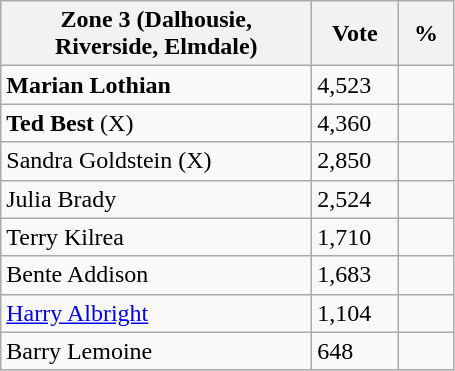<table class="wikitable">
<tr>
<th bgcolor="#DDDDFF" width="200px">Zone 3 (Dalhousie, Riverside, Elmdale)</th>
<th bgcolor="#DDDDFF" width="50px">Vote</th>
<th bgcolor="#DDDDFF" width="30px">%</th>
</tr>
<tr>
<td><strong>Marian Lothian</strong></td>
<td>4,523</td>
<td></td>
</tr>
<tr>
<td><strong>Ted Best</strong> (X)</td>
<td>4,360</td>
<td></td>
</tr>
<tr>
<td>Sandra Goldstein (X)</td>
<td>2,850</td>
<td></td>
</tr>
<tr>
<td>Julia Brady</td>
<td>2,524</td>
<td></td>
</tr>
<tr>
<td>Terry Kilrea</td>
<td>1,710</td>
<td></td>
</tr>
<tr>
<td>Bente Addison</td>
<td>1,683</td>
<td></td>
</tr>
<tr>
<td><a href='#'>Harry Albright</a></td>
<td>1,104</td>
<td></td>
</tr>
<tr>
<td>Barry Lemoine</td>
<td>648</td>
<td></td>
</tr>
</table>
